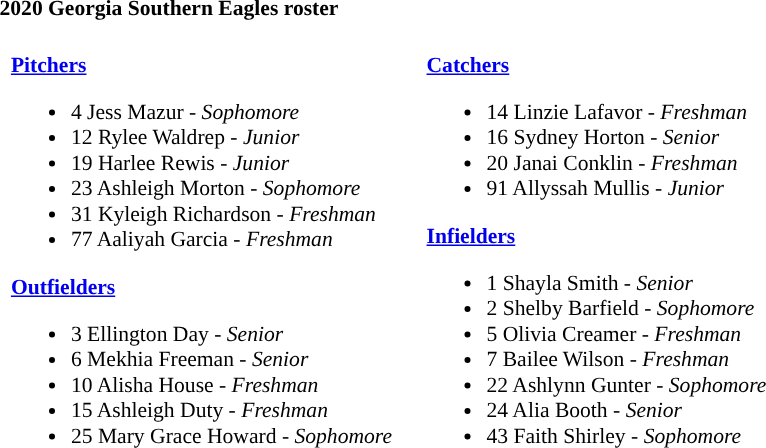<table class="toccolours" style="text-align: left; font-size:90%;">
<tr>
<th colspan="9">2020 Georgia Southern Eagles roster</th>
</tr>
<tr>
<td width="03"> </td>
<td valign="top"><br><strong><a href='#'>Pitchers</a></strong><ul><li>4 Jess Mazur - <em>Sophomore</em></li><li>12 Rylee Waldrep - <em>Junior</em></li><li>19 Harlee Rewis - <em>Junior</em></li><li>23 Ashleigh Morton - <em>Sophomore</em></li><li>31 Kyleigh Richardson - <em>Freshman</em></li><li>77 Aaliyah Garcia - <em>Freshman</em></li></ul><strong><a href='#'>Outfielders</a></strong><ul><li>3 Ellington Day - <em>Senior</em></li><li>6 Mekhia Freeman - <em>Senior</em></li><li>10 Alisha House - <em>Freshman</em></li><li>15 Ashleigh Duty - <em>Freshman</em></li><li>25 Mary Grace Howard - <em>Sophomore</em></li></ul></td>
<td width="15"> </td>
<td valign="top"><br><strong><a href='#'>Catchers</a></strong><ul><li>14 Linzie Lafavor - <em>Freshman</em></li><li>16 Sydney Horton - <em>Senior</em></li><li>20 Janai Conklin - <em>Freshman</em></li><li>91 Allyssah Mullis - <em>Junior</em></li></ul><strong><a href='#'>Infielders</a></strong><ul><li>1 Shayla Smith - <em>Senior</em></li><li>2 Shelby Barfield - <em>Sophomore</em></li><li>5 Olivia Creamer - <em>Freshman</em></li><li>7 Bailee Wilson - <em>Freshman</em></li><li>22 Ashlynn Gunter - <em>Sophomore</em></li><li>24 Alia Booth - <em>Senior</em></li><li>43 Faith Shirley - <em>Sophomore</em></li></ul></td>
</tr>
</table>
